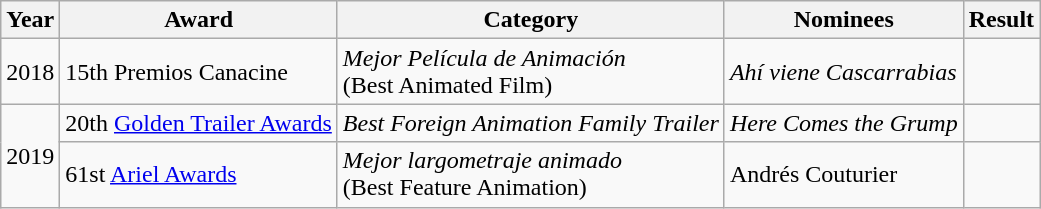<table class="wikitable">
<tr>
<th>Year</th>
<th>Award</th>
<th>Category</th>
<th>Nominees</th>
<th>Result</th>
</tr>
<tr>
<td>2018</td>
<td>15th Premios Canacine</td>
<td><em>Mejor Película de Animación</em><br>(Best Animated Film)</td>
<td><em>Ahí viene Cascarrabias</em></td>
<td></td>
</tr>
<tr>
<td rowspan="2">2019</td>
<td>20th <a href='#'>Golden Trailer Awards</a></td>
<td><em>Best Foreign Animation Family Trailer</em></td>
<td><em>Here Comes the Grump</em></td>
<td></td>
</tr>
<tr>
<td>61st <a href='#'>Ariel Awards</a></td>
<td><em>Mejor largometraje animado</em><br>(Best Feature Animation)</td>
<td>Andrés Couturier</td>
<td></td>
</tr>
</table>
